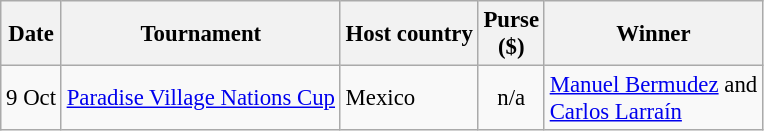<table class="wikitable" style="font-size:95%">
<tr>
<th>Date</th>
<th>Tournament</th>
<th>Host country</th>
<th>Purse<br>($)</th>
<th>Winner</th>
</tr>
<tr>
<td>9 Oct</td>
<td><a href='#'>Paradise Village Nations Cup</a></td>
<td>Mexico</td>
<td align=center>n/a</td>
<td> <a href='#'>Manuel Bermudez</a> and<br> <a href='#'>Carlos Larraín</a></td>
</tr>
</table>
